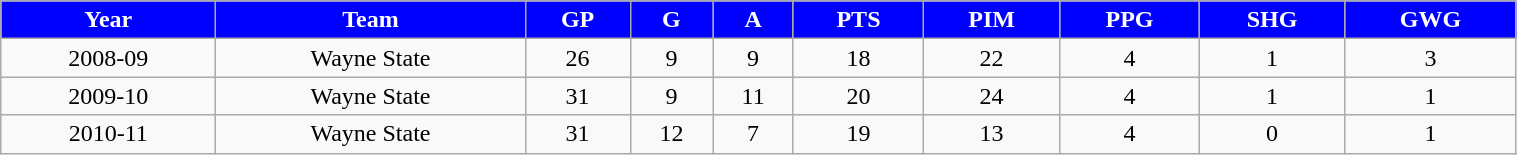<table class="wikitable" width="80%">
<tr align="center"  style=" background:blue;color:#FFFFFF;">
<td><strong>Year</strong></td>
<td><strong>Team</strong></td>
<td><strong>GP</strong></td>
<td><strong>G</strong></td>
<td><strong>A</strong></td>
<td><strong>PTS</strong></td>
<td><strong>PIM</strong></td>
<td><strong>PPG</strong></td>
<td><strong>SHG</strong></td>
<td><strong>GWG</strong></td>
</tr>
<tr align="center" bgcolor="">
<td>2008-09</td>
<td>Wayne State</td>
<td>26</td>
<td>9</td>
<td>9</td>
<td>18</td>
<td>22</td>
<td>4</td>
<td>1</td>
<td>3</td>
</tr>
<tr align="center" bgcolor="">
<td>2009-10</td>
<td>Wayne State</td>
<td>31</td>
<td>9</td>
<td>11</td>
<td>20</td>
<td>24</td>
<td>4</td>
<td>1</td>
<td>1</td>
</tr>
<tr align="center" bgcolor="">
<td>2010-11</td>
<td>Wayne State</td>
<td>31</td>
<td>12</td>
<td>7</td>
<td>19</td>
<td>13</td>
<td>4</td>
<td>0</td>
<td>1</td>
</tr>
</table>
